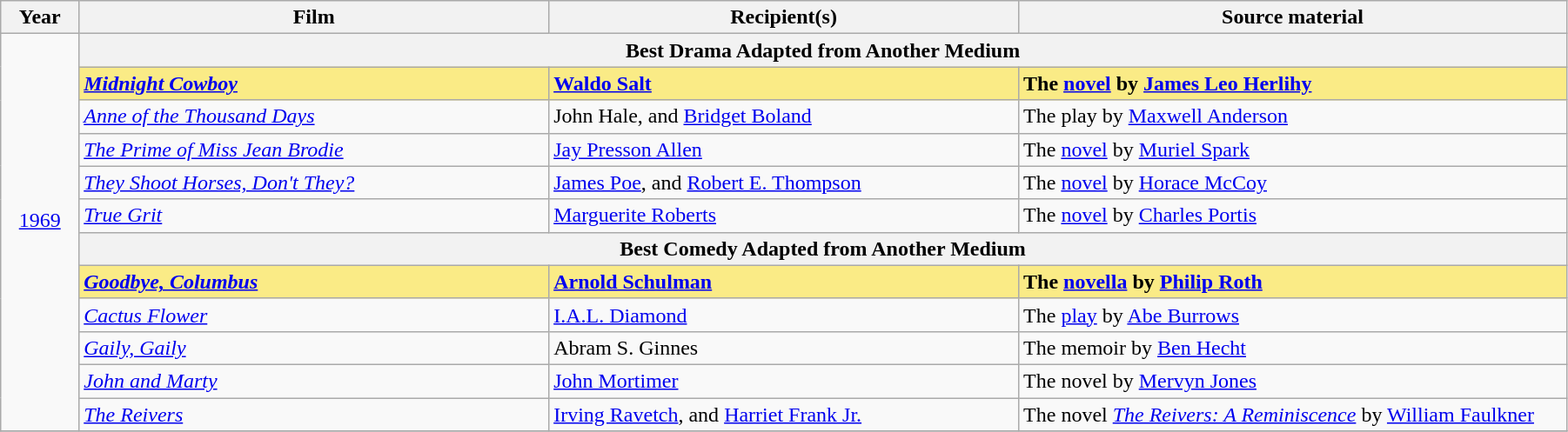<table class="wikitable" width="95%" cellpadding="5">
<tr>
<th width="5%">Year</th>
<th width="30%">Film</th>
<th width="30%">Recipient(s)</th>
<th width="35%">Source material</th>
</tr>
<tr>
<td rowspan="12" style="text-align:center;"><a href='#'>1969</a><br><br></td>
<th colspan="3">Best Drama Adapted from Another Medium</th>
</tr>
<tr>
<td style="background:#FAEB86"><strong><em><a href='#'>Midnight Cowboy</a></em></strong></td>
<td style="background:#FAEB86"><strong><a href='#'>Waldo Salt</a></strong></td>
<td style="background:#FAEB86"><strong>The <a href='#'>novel</a> by <a href='#'>James Leo Herlihy</a></strong></td>
</tr>
<tr>
<td><em><a href='#'>Anne of the Thousand Days</a></em></td>
<td>John Hale, and <a href='#'>Bridget Boland</a></td>
<td>The play by <a href='#'>Maxwell Anderson</a></td>
</tr>
<tr>
<td><em><a href='#'>The Prime of Miss Jean Brodie</a></em></td>
<td><a href='#'>Jay Presson Allen</a></td>
<td>The <a href='#'>novel</a> by <a href='#'>Muriel Spark</a></td>
</tr>
<tr>
<td><em><a href='#'>They Shoot Horses, Don't They?</a></em></td>
<td><a href='#'>James Poe</a>, and <a href='#'>Robert E. Thompson</a></td>
<td>The <a href='#'>novel</a> by <a href='#'>Horace McCoy</a></td>
</tr>
<tr>
<td><em><a href='#'>True Grit</a></em></td>
<td><a href='#'>Marguerite Roberts</a></td>
<td>The <a href='#'>novel</a> by <a href='#'>Charles Portis</a></td>
</tr>
<tr>
<th colspan="3">Best Comedy Adapted from Another Medium</th>
</tr>
<tr>
<td style="background:#FAEB86"><strong><em><a href='#'>Goodbye, Columbus</a></em></strong></td>
<td style="background:#FAEB86"><strong><a href='#'>Arnold Schulman</a></strong></td>
<td style="background:#FAEB86"><strong>The <a href='#'>novella</a> by <a href='#'>Philip Roth</a></strong></td>
</tr>
<tr>
<td><em><a href='#'>Cactus Flower</a></em></td>
<td><a href='#'>I.A.L. Diamond</a></td>
<td>The <a href='#'>play</a> by <a href='#'>Abe Burrows</a></td>
</tr>
<tr>
<td><em><a href='#'>Gaily, Gaily</a></em></td>
<td>Abram S. Ginnes</td>
<td>The memoir by <a href='#'>Ben Hecht</a></td>
</tr>
<tr>
<td><em><a href='#'>John and Marty</a></em></td>
<td><a href='#'>John Mortimer</a></td>
<td>The novel by <a href='#'>Mervyn Jones</a></td>
</tr>
<tr>
<td><em><a href='#'>The Reivers</a></em></td>
<td><a href='#'>Irving Ravetch</a>, and <a href='#'>Harriet Frank Jr.</a></td>
<td>The novel <em><a href='#'>The Reivers: A Reminiscence</a></em> by <a href='#'>William Faulkner</a></td>
</tr>
<tr>
</tr>
</table>
